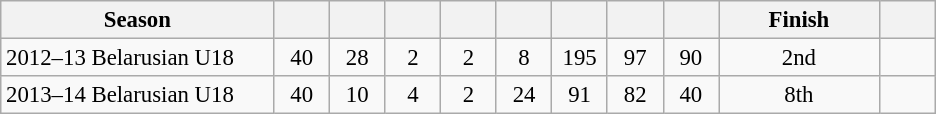<table class="wikitable" style="text-align:center;font-size:95%;">
<tr>
<th width=175>Season</th>
<th width=30></th>
<th width=30></th>
<th width=30></th>
<th width=30></th>
<th width=30></th>
<th width=30></th>
<th width=30></th>
<th width=30></th>
<th width=100>Finish</th>
<th width=30></th>
</tr>
<tr>
<td style="text-align:left;">2012–13 Belarusian U18</td>
<td>40</td>
<td>28</td>
<td>2</td>
<td>2</td>
<td>8</td>
<td>195</td>
<td>97</td>
<td>90</td>
<td>2nd</td>
<td></td>
</tr>
<tr>
<td style="text-align:left;">2013–14 Belarusian U18</td>
<td>40</td>
<td>10</td>
<td>4</td>
<td>2</td>
<td>24</td>
<td>91</td>
<td>82</td>
<td>40</td>
<td>8th</td>
<td></td>
</tr>
</table>
